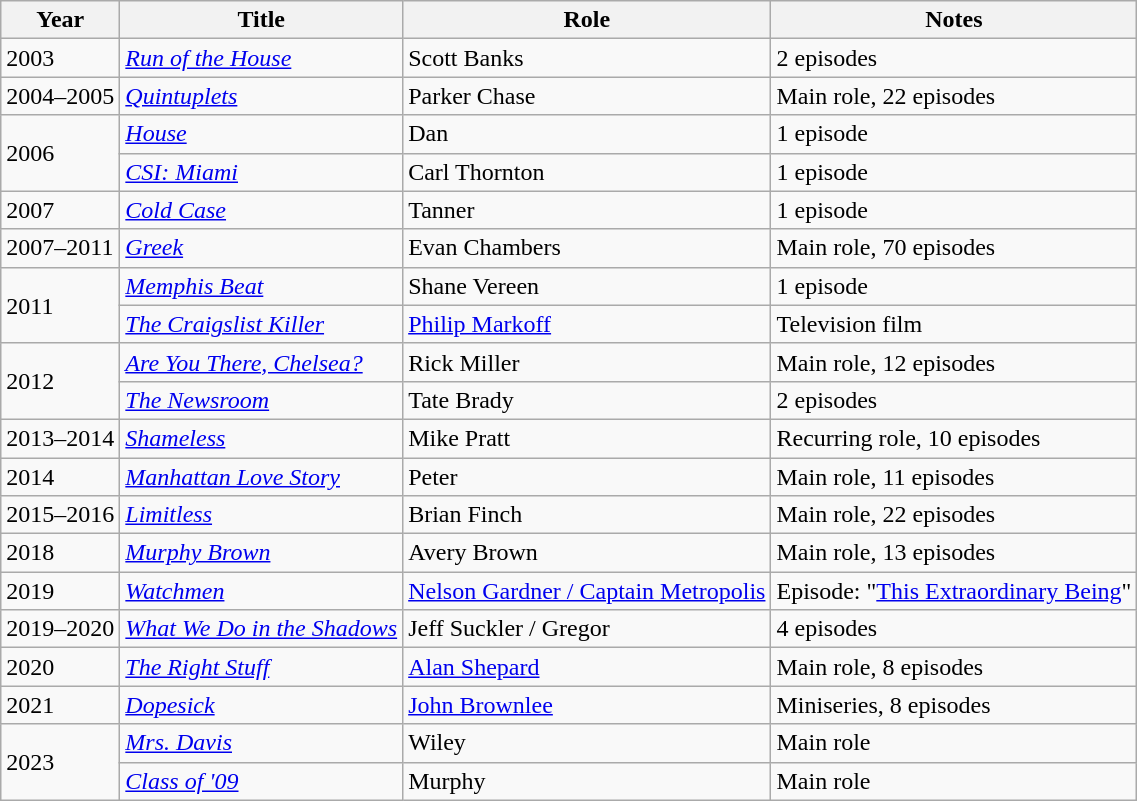<table class="wikitable sortable">
<tr>
<th>Year</th>
<th>Title</th>
<th>Role</th>
<th class="unsortable">Notes</th>
</tr>
<tr>
<td>2003</td>
<td><em><a href='#'>Run of the House</a></em></td>
<td>Scott Banks</td>
<td>2 episodes</td>
</tr>
<tr>
<td>2004–2005</td>
<td><em><a href='#'>Quintuplets</a></em></td>
<td>Parker Chase</td>
<td>Main role, 22 episodes</td>
</tr>
<tr>
<td rowspan="2">2006</td>
<td><em><a href='#'>House</a></em></td>
<td>Dan</td>
<td>1 episode</td>
</tr>
<tr>
<td><em><a href='#'>CSI: Miami</a></em></td>
<td>Carl Thornton</td>
<td>1 episode</td>
</tr>
<tr>
<td>2007</td>
<td><em><a href='#'>Cold Case</a></em></td>
<td>Tanner</td>
<td>1 episode</td>
</tr>
<tr>
<td>2007–2011</td>
<td><em><a href='#'>Greek</a></em></td>
<td>Evan Chambers</td>
<td>Main role, 70 episodes</td>
</tr>
<tr>
<td rowspan="2">2011</td>
<td><em><a href='#'>Memphis Beat</a></em></td>
<td>Shane Vereen</td>
<td>1 episode</td>
</tr>
<tr>
<td><em><a href='#'>The Craigslist Killer</a></em></td>
<td><a href='#'>Philip Markoff</a></td>
<td>Television film</td>
</tr>
<tr>
<td rowspan="2">2012</td>
<td><em><a href='#'>Are You There, Chelsea?</a></em></td>
<td>Rick Miller</td>
<td>Main role, 12 episodes</td>
</tr>
<tr>
<td><em><a href='#'>The Newsroom</a></em></td>
<td>Tate Brady</td>
<td>2 episodes</td>
</tr>
<tr>
<td>2013–2014</td>
<td><em><a href='#'>Shameless</a></em></td>
<td>Mike Pratt</td>
<td>Recurring role, 10 episodes</td>
</tr>
<tr>
<td>2014</td>
<td><em><a href='#'>Manhattan Love Story</a></em></td>
<td>Peter</td>
<td>Main role, 11 episodes</td>
</tr>
<tr>
<td>2015–2016</td>
<td><em><a href='#'>Limitless</a></em></td>
<td>Brian Finch</td>
<td>Main role, 22 episodes</td>
</tr>
<tr>
<td>2018</td>
<td><em><a href='#'>Murphy Brown</a></em></td>
<td>Avery Brown</td>
<td>Main role, 13 episodes</td>
</tr>
<tr>
<td>2019</td>
<td><em><a href='#'>Watchmen</a></em></td>
<td><a href='#'>Nelson Gardner / Captain Metropolis</a></td>
<td>Episode: "<a href='#'>This Extraordinary Being</a>"</td>
</tr>
<tr>
<td>2019–2020</td>
<td><em><a href='#'>What We Do in the Shadows</a></em></td>
<td>Jeff Suckler / Gregor</td>
<td>4 episodes</td>
</tr>
<tr>
<td>2020</td>
<td><em><a href='#'>The Right Stuff</a></em></td>
<td><a href='#'>Alan Shepard</a></td>
<td>Main role, 8 episodes</td>
</tr>
<tr>
<td>2021</td>
<td><em><a href='#'>Dopesick</a></em></td>
<td><a href='#'>John Brownlee</a></td>
<td>Miniseries, 8 episodes</td>
</tr>
<tr>
<td rowspan="2">2023</td>
<td><em><a href='#'>Mrs. Davis</a></em></td>
<td>Wiley</td>
<td>Main role</td>
</tr>
<tr>
<td><em><a href='#'>Class of '09</a></em></td>
<td>Murphy</td>
<td>Main role</td>
</tr>
</table>
